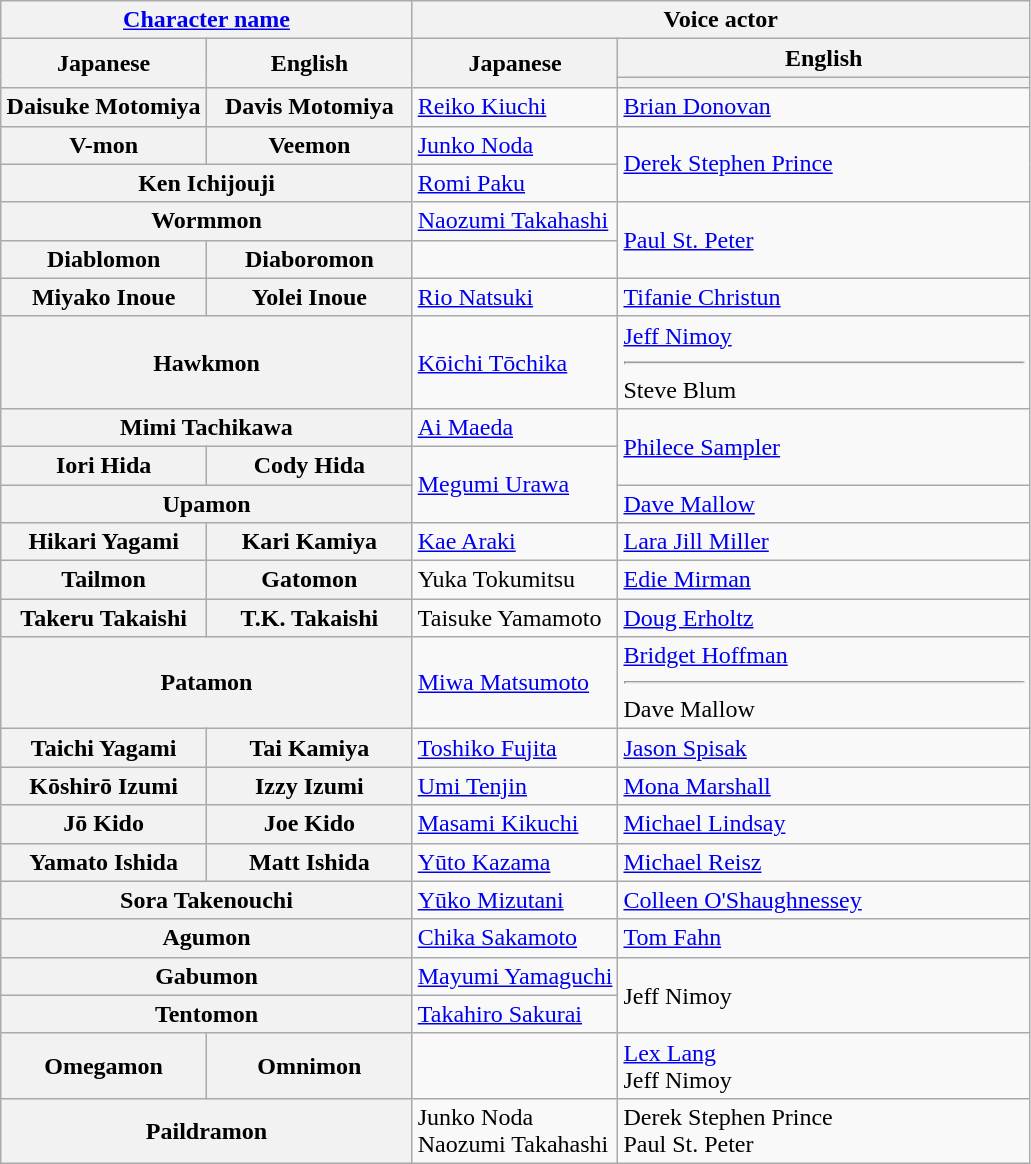<table class="wikitable plainrowheaders">
<tr>
<th colspan="2"><a href='#'>Character name</a></th>
<th colspan="2">Voice actor</th>
</tr>
<tr>
<th rowspan="2" width="20%">Japanese</th>
<th rowspan="2" width="20%">English</th>
<th rowspan="2" width="20%">Japanese</th>
<th width="40%">English</th>
</tr>
<tr>
<th></th>
</tr>
<tr>
<th scope="row">Daisuke Motomiya</th>
<th scope="row">Davis Motomiya</th>
<td><a href='#'>Reiko Kiuchi</a></td>
<td><a href='#'>Brian Donovan</a></td>
</tr>
<tr>
<th scope="row">V-mon</th>
<th scope="row">Veemon</th>
<td><a href='#'>Junko Noda</a></td>
<td rowspan="2"><a href='#'>Derek Stephen Prince</a></td>
</tr>
<tr>
<th scope="row" colspan="2">Ken Ichijouji</th>
<td><a href='#'>Romi Paku</a></td>
</tr>
<tr>
<th scope="row" colspan="2">Wormmon</th>
<td><a href='#'>Naozumi Takahashi</a></td>
<td rowspan="2"><a href='#'>Paul St. Peter</a></td>
</tr>
<tr>
<th scope="row">Diablomon</th>
<th scope="row">Diaboromon</th>
<td></td>
</tr>
<tr>
<th scope="row">Miyako Inoue</th>
<th scope="row">Yolei Inoue</th>
<td><a href='#'>Rio Natsuki</a></td>
<td><a href='#'>Tifanie Christun</a></td>
</tr>
<tr>
<th scope="row" colspan="2">Hawkmon</th>
<td><a href='#'>Kōichi Tōchika</a></td>
<td><a href='#'>Jeff Nimoy</a><hr>Steve Blum </td>
</tr>
<tr>
<th scope="row" colspan="2">Mimi Tachikawa</th>
<td><a href='#'>Ai Maeda</a></td>
<td rowspan="2"><a href='#'>Philece Sampler</a></td>
</tr>
<tr>
<th scope="row">Iori Hida</th>
<th scope="row">Cody Hida</th>
<td rowspan="2"><a href='#'>Megumi Urawa</a></td>
</tr>
<tr>
<th scope="row" colspan="2">Upamon</th>
<td><a href='#'>Dave Mallow</a></td>
</tr>
<tr>
<th scope="row">Hikari Yagami</th>
<th scope="row">Kari Kamiya</th>
<td><a href='#'>Kae Araki</a></td>
<td><a href='#'>Lara Jill Miller</a></td>
</tr>
<tr>
<th scope="row">Tailmon</th>
<th scope="row">Gatomon</th>
<td>Yuka Tokumitsu</td>
<td><a href='#'>Edie Mirman</a></td>
</tr>
<tr>
<th scope="row">Takeru Takaishi</th>
<th scope="row">T.K. Takaishi</th>
<td>Taisuke Yamamoto</td>
<td><a href='#'>Doug Erholtz</a></td>
</tr>
<tr>
<th scope="row" colspan="2">Patamon</th>
<td><a href='#'>Miwa Matsumoto</a></td>
<td><a href='#'>Bridget Hoffman</a><hr>Dave Mallow </td>
</tr>
<tr>
<th scope="row">Taichi Yagami</th>
<th scope="row">Tai Kamiya</th>
<td><a href='#'>Toshiko Fujita</a></td>
<td><a href='#'>Jason Spisak</a></td>
</tr>
<tr>
<th scope="row">Kōshirō Izumi</th>
<th scope="row">Izzy Izumi</th>
<td><a href='#'>Umi Tenjin</a></td>
<td><a href='#'>Mona Marshall</a></td>
</tr>
<tr>
<th scope="row">Jō Kido</th>
<th scope="row">Joe Kido</th>
<td><a href='#'>Masami Kikuchi</a></td>
<td><a href='#'>Michael Lindsay</a></td>
</tr>
<tr>
<th scope="row">Yamato Ishida</th>
<th scope="row">Matt Ishida</th>
<td><a href='#'>Yūto Kazama</a></td>
<td><a href='#'>Michael Reisz</a></td>
</tr>
<tr>
<th scope="row" colspan="2">Sora Takenouchi</th>
<td><a href='#'>Yūko Mizutani</a></td>
<td><a href='#'>Colleen O'Shaughnessey</a></td>
</tr>
<tr>
<th scope="row" colspan="2">Agumon</th>
<td><a href='#'>Chika Sakamoto</a></td>
<td><a href='#'>Tom Fahn</a></td>
</tr>
<tr>
<th scope="row" colspan="2">Gabumon</th>
<td><a href='#'>Mayumi Yamaguchi</a></td>
<td rowspan="2">Jeff Nimoy</td>
</tr>
<tr>
<th scope="row" colspan="2">Tentomon</th>
<td><a href='#'>Takahiro Sakurai</a></td>
</tr>
<tr>
<th scope="row">Omegamon</th>
<th scope="row">Omnimon</th>
<td></td>
<td><a href='#'>Lex Lang</a><br>Jeff Nimoy</td>
</tr>
<tr>
<th scope="row" colspan="2">Paildramon</th>
<td>Junko Noda<br>Naozumi Takahashi</td>
<td>Derek Stephen Prince<br>Paul St. Peter</td>
</tr>
</table>
